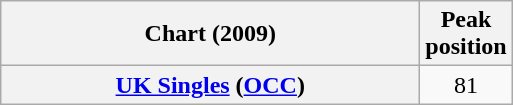<table class="wikitable sortable plainrowheaders">
<tr>
<th style="width:17em;">Chart (2009)</th>
<th>Peak<br>position</th>
</tr>
<tr>
<th scope="row"><a href='#'>UK Singles</a> (<a href='#'>OCC</a>)</th>
<td align="center">81</td>
</tr>
</table>
